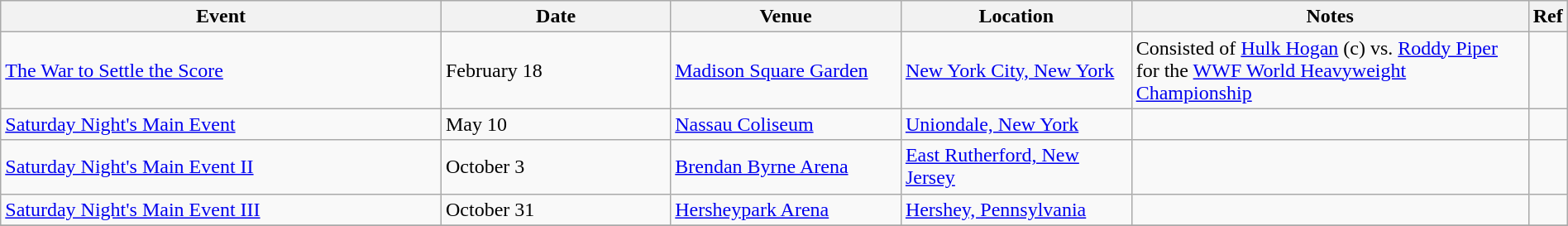<table class="wikitable plainrowheaders sortable" style="width:100%;">
<tr>
<th style="width:29%;">Event</th>
<th style="width:15%;">Date</th>
<th style="width:15%;">Venue</th>
<th style="width:15%;">Location</th>
<th style="width:99%;">Notes</th>
<th style="width:99%;">Ref</th>
</tr>
<tr>
<td><a href='#'>The War to Settle the Score</a></td>
<td>February 18</td>
<td><a href='#'>Madison Square Garden</a></td>
<td><a href='#'>New York City, New York</a></td>
<td>Consisted of <a href='#'>Hulk Hogan</a> (c) vs. <a href='#'>Roddy Piper</a> for the <a href='#'>WWF World Heavyweight Championship</a></td>
<td></td>
</tr>
<tr>
<td><a href='#'>Saturday Night's Main Event</a></td>
<td>May 10<br></td>
<td><a href='#'>Nassau Coliseum</a></td>
<td><a href='#'>Uniondale, New York</a></td>
<td></td>
<td></td>
</tr>
<tr>
<td><a href='#'>Saturday Night's Main Event II</a></td>
<td>October 3<br></td>
<td><a href='#'>Brendan Byrne Arena</a></td>
<td><a href='#'>East Rutherford, New Jersey</a></td>
<td></td>
<td></td>
</tr>
<tr>
<td><a href='#'>Saturday Night's Main Event III</a></td>
<td>October 31<br></td>
<td><a href='#'>Hersheypark Arena</a></td>
<td><a href='#'>Hershey, Pennsylvania</a></td>
<td></td>
<td></td>
</tr>
<tr>
</tr>
<tr>
</tr>
</table>
